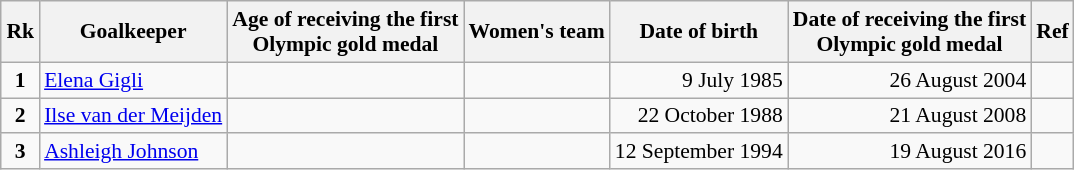<table class="wikitable" style="text-align: center; font-size: 90%; margin-left: 1em;">
<tr>
<th>Rk</th>
<th>Goalkeeper</th>
<th>Age of receiving the first<br>Olympic gold medal</th>
<th>Women's team</th>
<th>Date of birth</th>
<th>Date of receiving the first<br>Olympic gold medal</th>
<th>Ref</th>
</tr>
<tr>
<td><strong>1</strong></td>
<td style="text-align: left;" data-sort-value="Gigli, Elena"><a href='#'>Elena Gigli</a></td>
<td style="text-align: left;"><strong></strong></td>
<td style="text-align: left;"></td>
<td style="text-align: right;">9 July 1985</td>
<td style="text-align: right;">26 August 2004</td>
<td></td>
</tr>
<tr>
<td><strong>2</strong></td>
<td style="text-align: left;" data-sort-value="Meijden, Ilse Van Der"><a href='#'>Ilse van der Meijden</a></td>
<td style="text-align: left;"><strong></strong></td>
<td style="text-align: left;"></td>
<td style="text-align: right;">22 October 1988</td>
<td style="text-align: right;">21 August 2008</td>
<td></td>
</tr>
<tr>
<td><strong>3</strong></td>
<td style="text-align: left;" data-sort-value="Johnson, Ashleigh"><a href='#'>Ashleigh Johnson</a></td>
<td style="text-align: left;"><strong></strong></td>
<td style="text-align: left;"></td>
<td style="text-align: right;">12 September 1994</td>
<td style="text-align: right;">19 August 2016</td>
<td></td>
</tr>
</table>
